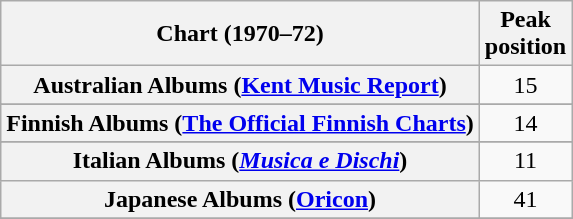<table class="wikitable sortable plainrowheaders">
<tr>
<th>Chart (1970–72)</th>
<th>Peak<br>position</th>
</tr>
<tr>
<th scope="row">Australian Albums (<a href='#'>Kent Music Report</a>)</th>
<td align="center">15</td>
</tr>
<tr>
</tr>
<tr>
<th scope="row">Finnish Albums (<a href='#'>The Official Finnish Charts</a>)</th>
<td align="center">14</td>
</tr>
<tr>
</tr>
<tr>
<th scope="row">Italian Albums (<em><a href='#'>Musica e Dischi</a></em>)</th>
<td align="center">11</td>
</tr>
<tr>
<th scope="row">Japanese Albums (<a href='#'>Oricon</a>)</th>
<td align="center">41</td>
</tr>
<tr>
</tr>
</table>
